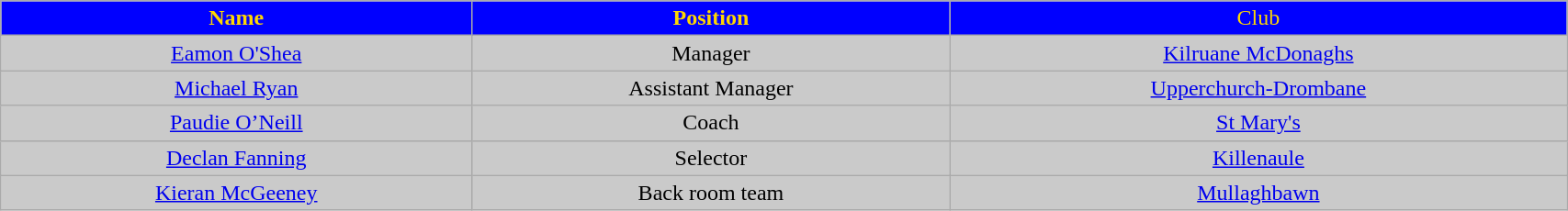<table class="wikitable" width="90%">
<tr style="text-align:center;background:blue;color:gold;">
<td><strong>Name</strong></td>
<td><strong>Position</strong></td>
<td>Club</td>
</tr>
<tr bgcolor=#CACACA>
<td align=center><a href='#'>Eamon O'Shea</a></td>
<td align=center>Manager</td>
<td align=center><a href='#'>Kilruane McDonaghs</a></td>
</tr>
<tr bgcolor=#CACACA>
<td align=center><a href='#'>Michael Ryan</a></td>
<td align=center>Assistant Manager</td>
<td align=center><a href='#'>Upperchurch-Drombane</a></td>
</tr>
<tr bgcolor=#CACACA>
<td align=center><a href='#'>Paudie O’Neill</a></td>
<td align=center>Coach</td>
<td align=center><a href='#'>St Mary's</a></td>
</tr>
<tr bgcolor=#CACACA>
<td align=center><a href='#'>Declan Fanning</a></td>
<td align=center>Selector</td>
<td align=center><a href='#'>Killenaule</a></td>
</tr>
<tr bgcolor=#CACACA>
<td align=center><a href='#'>Kieran McGeeney</a></td>
<td align=center>Back room team</td>
<td align=center><a href='#'>Mullaghbawn</a></td>
</tr>
</table>
